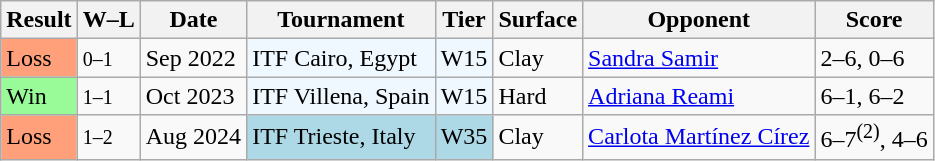<table class="wikitable sortable">
<tr>
<th>Result</th>
<th class="unsortable">W–L</th>
<th>Date</th>
<th>Tournament</th>
<th>Tier</th>
<th>Surface</th>
<th>Opponent</th>
<th class="unsortable">Score</th>
</tr>
<tr>
<td style="background:#ffa07a;">Loss</td>
<td><small>0–1</small></td>
<td>Sep 2022</td>
<td style="background:#f0f8ff;">ITF Cairo, Egypt</td>
<td style="background:#f0f8ff;">W15</td>
<td>Clay</td>
<td> <a href='#'>Sandra Samir</a></td>
<td>2–6, 0–6</td>
</tr>
<tr>
<td style="background:#98fb98;">Win</td>
<td><small>1–1</small></td>
<td>Oct 2023</td>
<td style="background:#f0f8ff;">ITF Villena, Spain</td>
<td style="background:#f0f8ff;">W15</td>
<td>Hard</td>
<td> <a href='#'>Adriana Reami</a></td>
<td>6–1, 6–2</td>
</tr>
<tr>
<td style="background:#ffa07a;">Loss</td>
<td><small>1–2</small></td>
<td>Aug 2024</td>
<td style=background:lightblue;>ITF Trieste, Italy</td>
<td style=background:lightblue;>W35</td>
<td>Clay</td>
<td> <a href='#'>Carlota Martínez Círez</a></td>
<td>6–7<sup>(2)</sup>, 4–6</td>
</tr>
</table>
